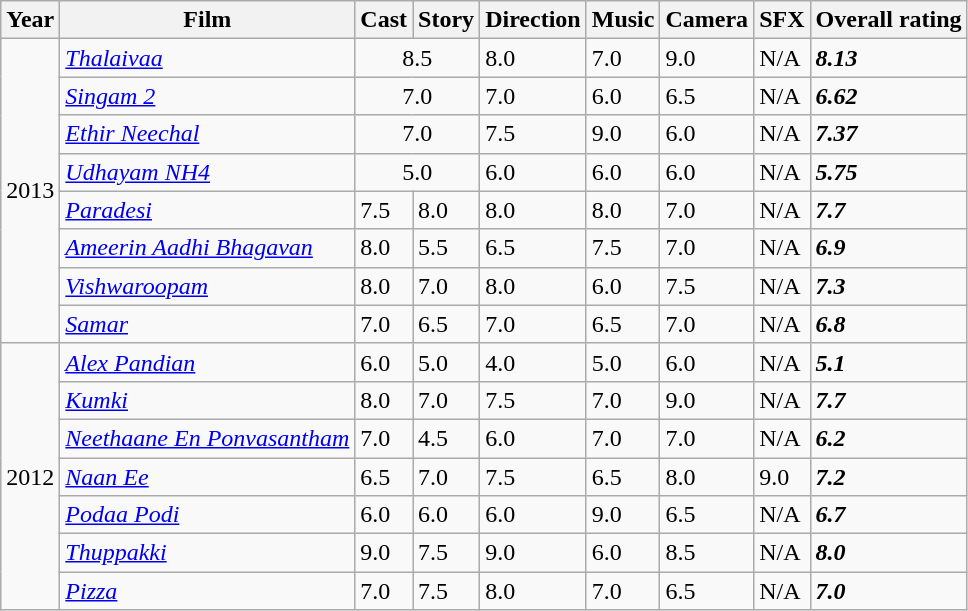<table class="wikitable sortable">
<tr>
<th>Year</th>
<th>Film</th>
<th>Cast</th>
<th>Story</th>
<th>Direction</th>
<th>Music</th>
<th>Camera</th>
<th>SFX</th>
<th>Overall rating</th>
</tr>
<tr>
<td rowspan="8">2013</td>
<td><em><a href='#'>Thalaivaa</a></em></td>
<td colspan="2" align="center">8.5</td>
<td>8.0</td>
<td>7.0</td>
<td>9.0</td>
<td>N/A</td>
<td><strong><em>8.13</em></strong></td>
</tr>
<tr>
<td><em><a href='#'>Singam 2</a></em></td>
<td colspan="2" align="center">7.0</td>
<td>7.0</td>
<td>6.0</td>
<td>6.5</td>
<td>N/A</td>
<td><strong><em>6.62</em></strong></td>
</tr>
<tr>
<td><em><a href='#'>Ethir Neechal</a></em></td>
<td colspan="2" align="center">7.0</td>
<td>7.5</td>
<td>9.0</td>
<td>6.0</td>
<td>N/A</td>
<td><strong><em>7.37</em></strong></td>
</tr>
<tr>
<td><em><a href='#'>Udhayam NH4</a></em></td>
<td colspan="2" align="center">5.0</td>
<td>6.0</td>
<td>6.0</td>
<td>6.0</td>
<td>N/A</td>
<td><strong><em>5.75</em></strong></td>
</tr>
<tr>
<td><em><a href='#'>Paradesi</a></em></td>
<td>7.5</td>
<td>8.0</td>
<td>8.0</td>
<td>8.0</td>
<td>7.0</td>
<td>N/A</td>
<td><strong><em>7.7</em></strong></td>
</tr>
<tr>
<td><em><a href='#'>Ameerin Aadhi Bhagavan</a></em></td>
<td>8.0</td>
<td>5.5</td>
<td>6.5</td>
<td>7.5</td>
<td>7.0</td>
<td>N/A</td>
<td><strong><em>6.9</em></strong></td>
</tr>
<tr>
<td><em><a href='#'>Vishwaroopam</a></em></td>
<td>8.0</td>
<td>7.0</td>
<td>8.0</td>
<td>6.0</td>
<td>7.5</td>
<td>N/A</td>
<td><strong><em>7.3</em></strong></td>
</tr>
<tr>
<td><em><a href='#'>Samar</a></em></td>
<td>7.0</td>
<td>6.5</td>
<td>7.0</td>
<td>6.5</td>
<td>7.0</td>
<td>N/A</td>
<td><strong><em>6.8</em></strong></td>
</tr>
<tr>
<td rowspan="7">2012</td>
<td><em><a href='#'>Alex Pandian</a></em></td>
<td>6.0</td>
<td>5.0</td>
<td>4.0</td>
<td>5.0</td>
<td>6.0</td>
<td>N/A</td>
<td><strong><em>5.1</em></strong> </td>
</tr>
<tr>
<td><em><a href='#'>Kumki</a></em></td>
<td>8.0</td>
<td>7.0</td>
<td>7.5</td>
<td>7.0</td>
<td>9.0</td>
<td>N/A</td>
<td><strong><em>7.7</em></strong></td>
</tr>
<tr>
<td><em><a href='#'>Neethaane En Ponvasantham</a></em></td>
<td>7.0</td>
<td>4.5</td>
<td>6.0</td>
<td>7.0</td>
<td>7.0</td>
<td>N/A</td>
<td><strong><em>6.2</em></strong></td>
</tr>
<tr>
<td><em><a href='#'>Naan Ee</a></em></td>
<td>6.5</td>
<td>7.0</td>
<td>7.5</td>
<td>6.5</td>
<td>8.0</td>
<td>9.0</td>
<td><strong><em>7.2</em></strong></td>
</tr>
<tr>
<td><em><a href='#'>Podaa Podi</a></em></td>
<td>6.0</td>
<td>6.0</td>
<td>6.0</td>
<td>9.0</td>
<td>6.5</td>
<td>N/A</td>
<td><strong><em>6.7</em></strong> </td>
</tr>
<tr>
<td><em><a href='#'>Thuppakki</a></em></td>
<td>9.0</td>
<td>7.5</td>
<td>9.0</td>
<td>6.0</td>
<td>8.5</td>
<td>N/A</td>
<td><strong><em>8.0</em></strong></td>
</tr>
<tr>
<td><em><a href='#'>Pizza</a></em></td>
<td>7.0</td>
<td>7.5</td>
<td>8.0</td>
<td>7.0</td>
<td>6.5</td>
<td>N/A</td>
<td><strong><em>7.0</em></strong></td>
</tr>
</table>
